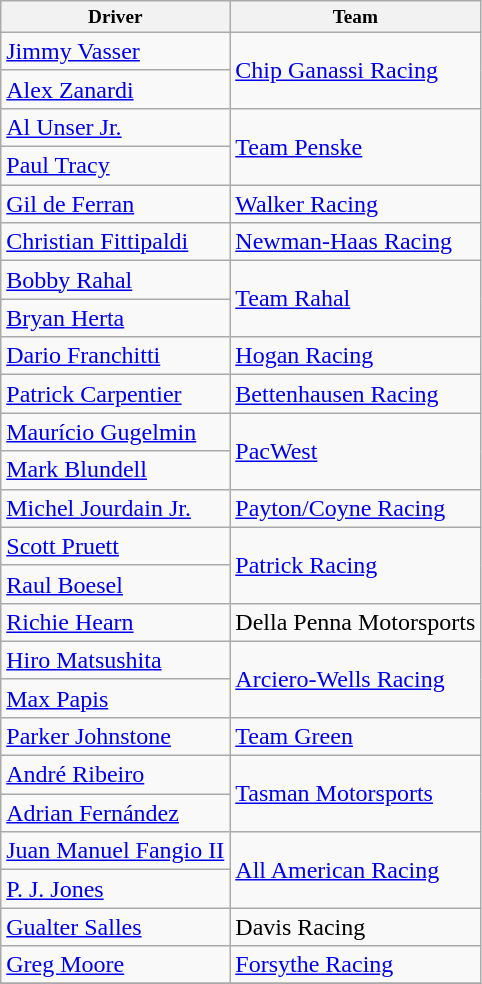<table class="wikitable sortable">
<tr style="font-size: 80%;">
<th scope=col>Driver</th>
<th scope=col>Team</th>
</tr>
<tr>
<td> <a href='#'>Jimmy Vasser</a></td>
<td rowspan=2><a href='#'>Chip Ganassi Racing</a></td>
</tr>
<tr>
<td> <a href='#'>Alex Zanardi</a></td>
</tr>
<tr>
<td> <a href='#'>Al Unser Jr.</a></td>
<td rowspan=2><a href='#'>Team Penske</a></td>
</tr>
<tr>
<td> <a href='#'>Paul Tracy</a></td>
</tr>
<tr>
<td> <a href='#'>Gil de Ferran</a></td>
<td><a href='#'>Walker Racing</a></td>
</tr>
<tr>
<td> <a href='#'>Christian Fittipaldi</a></td>
<td><a href='#'>Newman-Haas Racing</a></td>
</tr>
<tr>
<td> <a href='#'>Bobby Rahal</a></td>
<td rowspan=2><a href='#'>Team Rahal</a></td>
</tr>
<tr>
<td> <a href='#'>Bryan Herta</a></td>
</tr>
<tr>
<td> <a href='#'>Dario Franchitti</a></td>
<td><a href='#'>Hogan Racing</a></td>
</tr>
<tr>
<td> <a href='#'>Patrick Carpentier</a></td>
<td><a href='#'>Bettenhausen Racing</a></td>
</tr>
<tr>
<td> <a href='#'>Maurício Gugelmin</a></td>
<td rowspan=2><a href='#'>PacWest</a></td>
</tr>
<tr>
<td> <a href='#'>Mark Blundell</a></td>
</tr>
<tr>
<td> <a href='#'>Michel Jourdain Jr.</a></td>
<td><a href='#'>Payton/Coyne Racing</a></td>
</tr>
<tr>
<td> <a href='#'>Scott Pruett</a></td>
<td rowspan=2><a href='#'>Patrick Racing</a></td>
</tr>
<tr>
<td> <a href='#'>Raul Boesel</a></td>
</tr>
<tr>
<td> <a href='#'>Richie Hearn</a></td>
<td>Della Penna Motorsports</td>
</tr>
<tr>
<td> <a href='#'>Hiro Matsushita</a></td>
<td rowspan=2><a href='#'>Arciero-Wells Racing</a></td>
</tr>
<tr>
<td> <a href='#'>Max Papis</a></td>
</tr>
<tr>
<td> <a href='#'>Parker Johnstone</a></td>
<td><a href='#'>Team Green</a></td>
</tr>
<tr>
<td> <a href='#'>André Ribeiro</a></td>
<td rowspan=2><a href='#'>Tasman Motorsports</a></td>
</tr>
<tr>
<td> <a href='#'>Adrian Fernández</a></td>
</tr>
<tr>
<td> <a href='#'>Juan Manuel Fangio II</a></td>
<td rowspan=2><a href='#'>All American Racing</a></td>
</tr>
<tr>
<td> <a href='#'>P. J. Jones</a></td>
</tr>
<tr>
<td> <a href='#'>Gualter Salles</a></td>
<td>Davis Racing</td>
</tr>
<tr>
<td> <a href='#'>Greg Moore</a></td>
<td><a href='#'>Forsythe Racing</a></td>
</tr>
<tr>
</tr>
</table>
